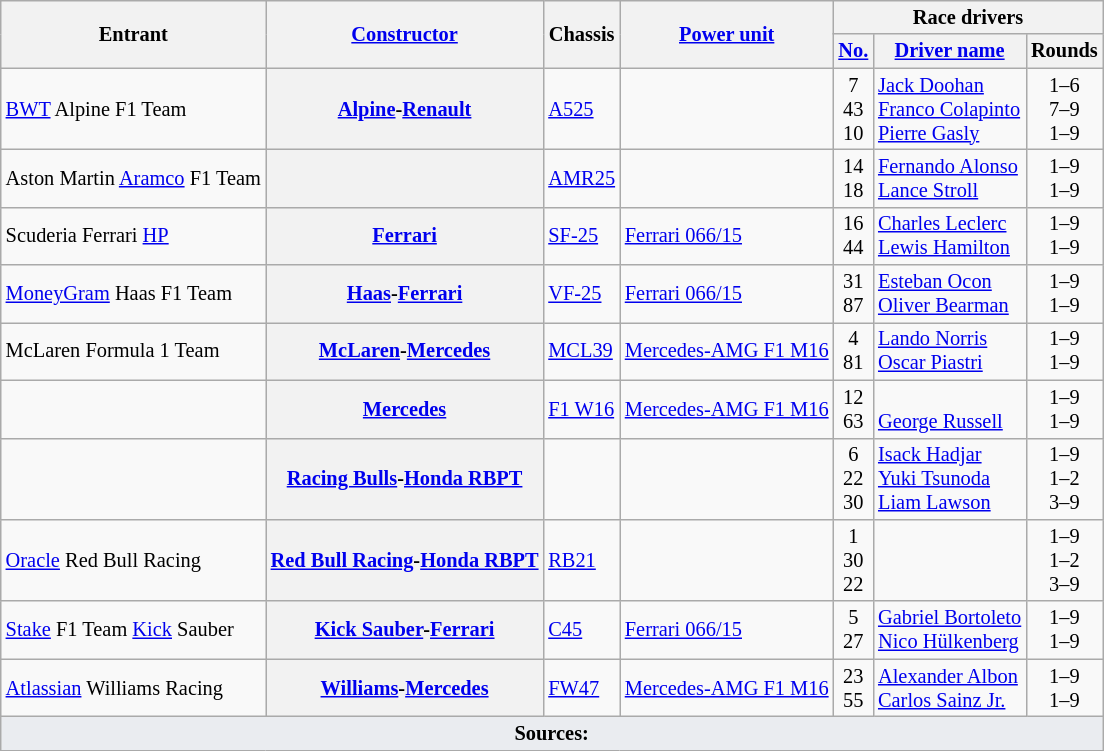<table class="wikitable sortable" style="font-size:85%">
<tr>
<th scope="col" rowspan="2">Entrant</th>
<th scope="col" rowspan="2"><a href='#'>Constructor</a></th>
<th rowspan="2" class="unsortable">Chassis</th>
<th scope="col" rowspan="2" nowrap><a href='#'>Power unit</a></th>
<th colspan="3" scope="col" class="unsortable">Race drivers</th>
</tr>
<tr>
<th scope="col" class="unsortable"><a href='#'>No.</a></th>
<th scope="col" class="unsortable"><a href='#'>Driver name</a></th>
<th class="unsortable" nowrap>Rounds</th>
</tr>
<tr>
<td data-sort-value="Alpine"><a href='#'>BWT</a> Alpine F1 Team</td>
<th><a href='#'>Alpine</a>-<a href='#'>Renault</a></th>
<td><a href='#'>A525</a></td>
<td></td>
<td style="text-align:center">7<br>43<br>10</td>
<td><a href='#'>Jack Doohan</a><br><a href='#'>Franco Colapinto</a><br><a href='#'>Pierre Gasly</a></td>
<td align="center" nowrap>1–6<br>7–9<br>1–9</td>
</tr>
<tr>
<td data-sort-value="Aston Martin">Aston Martin <a href='#'>Aramco</a> F1 Team</td>
<th></th>
<td><a href='#'>AMR25</a></td>
<td></td>
<td style="text-align:center">14<br>18</td>
<td><a href='#'>Fernando Alonso</a><br><a href='#'>Lance Stroll</a></td>
<td align="center" nowrap>1–9<br>1–9</td>
</tr>
<tr>
<td data-sort-value="Ferrari">Scuderia Ferrari <a href='#'>HP</a></td>
<th><a href='#'>Ferrari</a></th>
<td><a href='#'>SF-25</a></td>
<td><a href='#'>Ferrari 066/15</a></td>
<td style="text-align:center">16<br>44</td>
<td><a href='#'>Charles Leclerc</a><br><a href='#'>Lewis Hamilton</a></td>
<td align="center" nowrap>1–9<br>1–9</td>
</tr>
<tr>
<td data-sort-value="Haas"><a href='#'>MoneyGram</a> Haas F1 Team</td>
<th><a href='#'>Haas</a>-<a href='#'>Ferrari</a></th>
<td><a href='#'>VF-25</a></td>
<td><a href='#'>Ferrari 066/15</a></td>
<td style="text-align:center">31<br>87</td>
<td><a href='#'>Esteban Ocon</a><br><a href='#'>Oliver Bearman</a></td>
<td align="center" nowrap>1–9<br>1–9</td>
</tr>
<tr>
<td data-sort-value="McLaren">McLaren Formula 1 Team</td>
<th><a href='#'>McLaren</a>-<a href='#'>Mercedes</a></th>
<td><a href='#'>MCL39</a></td>
<td><a href='#'>Mercedes-AMG F1 M16</a></td>
<td style="text-align:center">4<br>81</td>
<td><a href='#'>Lando Norris</a><br><a href='#'>Oscar Piastri</a></td>
<td align="center" nowrap>1–9<br>1–9</td>
</tr>
<tr>
<td data-sort-value="Mercedes"></td>
<th><a href='#'>Mercedes</a></th>
<td><a href='#'>F1 W16</a></td>
<td><a href='#'>Mercedes-AMG F1 M16</a></td>
<td style="text-align:center">12<br>63</td>
<td><br><a href='#'>George Russell</a></td>
<td align="center" nowrap>1–9<br>1–9</td>
</tr>
<tr>
<td data-sort-value="Racing Bulls"></td>
<th><a href='#'>Racing Bulls</a>-<a href='#'>Honda RBPT</a></th>
<td></td>
<td></td>
<td style="text-align:center">6<br>22<br>30</td>
<td><a href='#'>Isack Hadjar</a><br><a href='#'>Yuki Tsunoda</a><br><a href='#'>Liam Lawson</a></td>
<td align="center" nowrap>1–9<br>1–2<br>3–9</td>
</tr>
<tr>
<td data-sort-value="Red Bull Racing"><a href='#'>Oracle</a> Red Bull Racing</td>
<th><a href='#'>Red Bull Racing</a>-<a href='#'>Honda RBPT</a></th>
<td><a href='#'>RB21</a></td>
<td></td>
<td style="text-align:center">1<br>30<br>22</td>
<td></td>
<td align="center" nowrap>1–9<br>1–2<br>3–9</td>
</tr>
<tr>
<td data-sort-value="Sauber"><a href='#'>Stake</a> F1 Team <a href='#'>Kick</a> Sauber</td>
<th><a href='#'>Kick Sauber</a>-<a href='#'>Ferrari</a></th>
<td><a href='#'>C45</a></td>
<td><a href='#'>Ferrari 066/15</a></td>
<td style="text-align:center">5<br>27</td>
<td> <a href='#'>Gabriel Bortoleto</a><br><a href='#'>Nico Hülkenberg</a></td>
<td align="center" nowrap>1–9<br>1–9</td>
</tr>
<tr>
<td data-sort-value="Williams"><a href='#'>Atlassian</a> Williams Racing</td>
<th><a href='#'>Williams</a>-<a href='#'>Mercedes</a></th>
<td><a href='#'>FW47</a></td>
<td><a href='#'>Mercedes-AMG F1 M16</a></td>
<td style="text-align:center">23<br>55</td>
<td> <a href='#'>Alexander Albon</a><br> <a href='#'>Carlos Sainz Jr.</a></td>
<td align="center" nowrap>1–9<br>1–9</td>
</tr>
<tr>
<td colspan="7" style="background-color:#EAECF0;text-align:center"><strong>Sources:</strong></td>
</tr>
</table>
